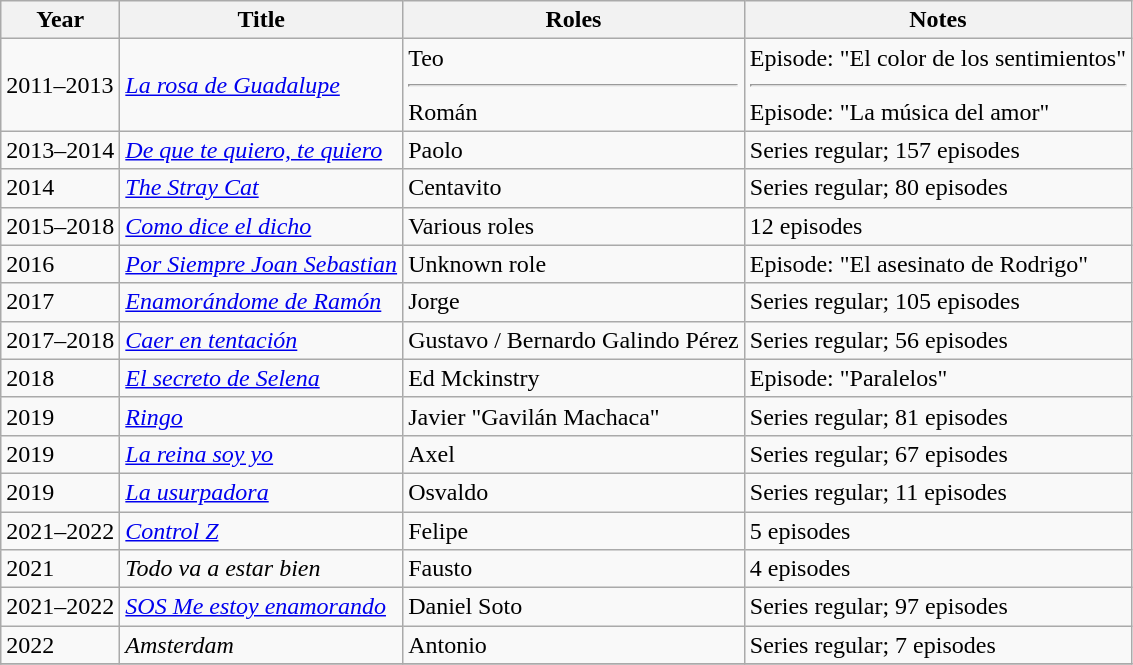<table class="wikitable sortable">
<tr>
<th>Year</th>
<th>Title</th>
<th>Roles</th>
<th>Notes</th>
</tr>
<tr>
<td>2011–2013</td>
<td><em><a href='#'>La rosa de Guadalupe</a></em></td>
<td>Teo<hr>Román</td>
<td>Episode: "El color de los sentimientos"<hr>Episode: "La música del amor"</td>
</tr>
<tr>
<td>2013–2014</td>
<td><em><a href='#'>De que te quiero, te quiero</a></em></td>
<td>Paolo</td>
<td>Series regular; 157 episodes</td>
</tr>
<tr>
<td>2014</td>
<td><em><a href='#'>The Stray Cat</a></em></td>
<td>Centavito</td>
<td>Series regular; 80 episodes</td>
</tr>
<tr>
<td>2015–2018</td>
<td><em><a href='#'>Como dice el dicho</a></em></td>
<td>Various roles</td>
<td>12 episodes</td>
</tr>
<tr>
<td>2016</td>
<td><em><a href='#'>Por Siempre Joan Sebastian</a></em></td>
<td>Unknown role</td>
<td>Episode: "El asesinato de Rodrigo"</td>
</tr>
<tr>
<td>2017</td>
<td><em><a href='#'>Enamorándome de Ramón</a></em></td>
<td>Jorge</td>
<td>Series regular; 105 episodes</td>
</tr>
<tr>
<td>2017–2018</td>
<td><em><a href='#'>Caer en tentación</a></em></td>
<td>Gustavo / Bernardo Galindo Pérez</td>
<td>Series regular; 56 episodes</td>
</tr>
<tr>
<td>2018</td>
<td><em><a href='#'>El secreto de Selena</a></em></td>
<td>Ed Mckinstry</td>
<td>Episode: "Paralelos"</td>
</tr>
<tr>
<td>2019</td>
<td><em><a href='#'>Ringo</a></em></td>
<td>Javier "Gavilán Machaca"</td>
<td>Series regular; 81 episodes</td>
</tr>
<tr>
<td>2019</td>
<td><em><a href='#'>La reina soy yo</a></em></td>
<td>Axel</td>
<td>Series regular; 67 episodes</td>
</tr>
<tr>
<td>2019</td>
<td><em><a href='#'>La usurpadora</a></em></td>
<td>Osvaldo</td>
<td>Series regular; 11 episodes</td>
</tr>
<tr>
<td>2021–2022</td>
<td><em><a href='#'>Control Z</a></em></td>
<td>Felipe</td>
<td>5 episodes</td>
</tr>
<tr>
<td>2021</td>
<td><em>Todo va a estar bien</em></td>
<td>Fausto</td>
<td>4 episodes</td>
</tr>
<tr>
<td>2021–2022</td>
<td><em><a href='#'>SOS Me estoy enamorando</a></em></td>
<td>Daniel Soto</td>
<td>Series regular; 97 episodes</td>
</tr>
<tr>
<td>2022</td>
<td><em>Amsterdam</em></td>
<td>Antonio</td>
<td>Series regular; 7 episodes</td>
</tr>
<tr>
</tr>
</table>
